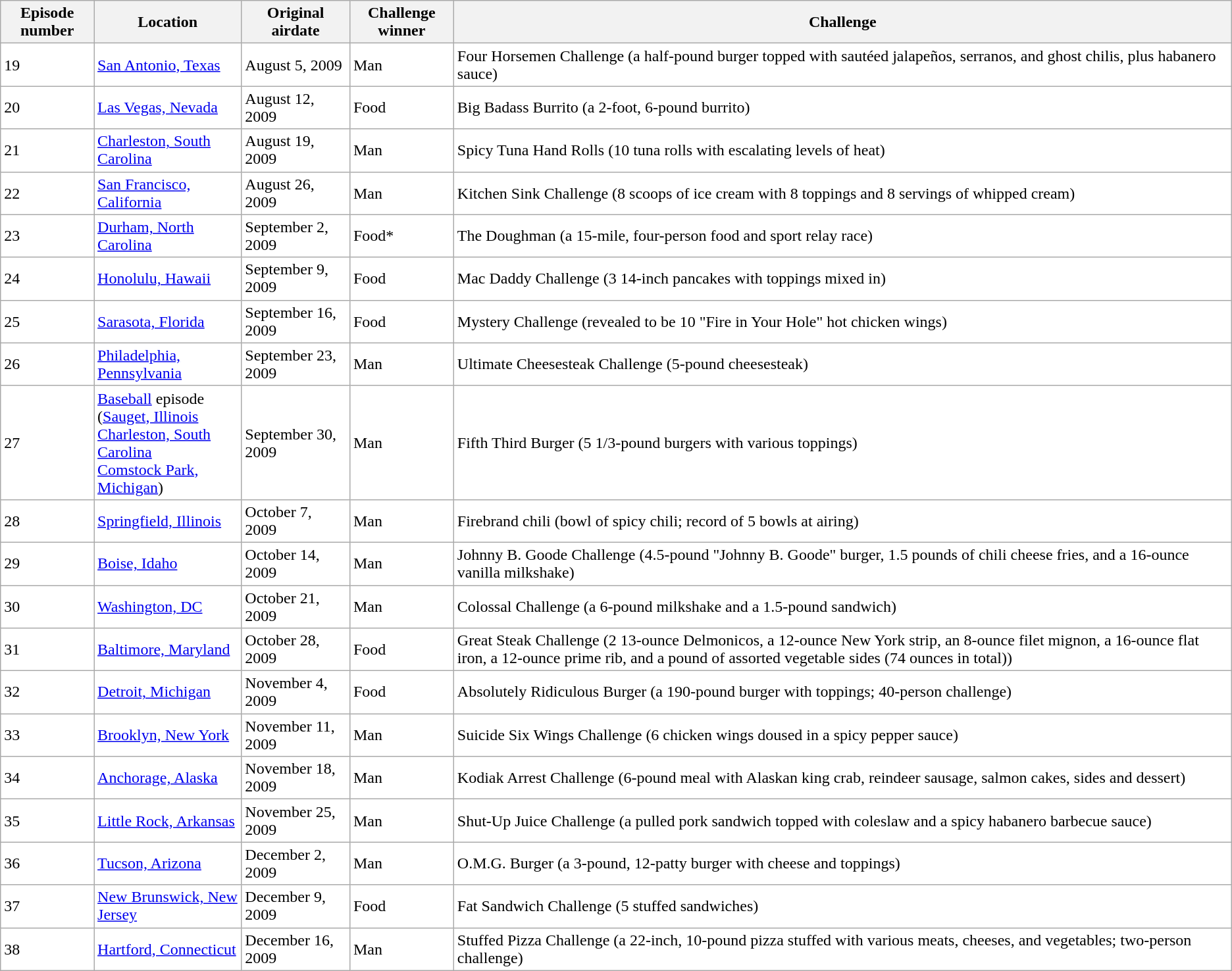<table class="wikitable sortable" border="2" style="background: White;">
<tr>
<th>Episode number</th>
<th>Location</th>
<th>Original airdate</th>
<th>Challenge winner</th>
<th>Challenge</th>
</tr>
<tr>
<td>19</td>
<td><a href='#'>San Antonio, Texas</a></td>
<td>August 5, 2009</td>
<td>Man</td>
<td>Four Horsemen Challenge (a half-pound burger topped with sautéed jalapeños, serranos, and ghost chilis, plus habanero sauce)</td>
</tr>
<tr>
<td>20</td>
<td><a href='#'>Las Vegas, Nevada</a></td>
<td>August 12, 2009</td>
<td>Food</td>
<td>Big Badass Burrito (a 2-foot, 6-pound burrito)</td>
</tr>
<tr>
<td>21</td>
<td><a href='#'>Charleston, South Carolina</a></td>
<td>August 19, 2009</td>
<td>Man</td>
<td>Spicy Tuna Hand Rolls (10 tuna rolls with escalating levels of heat)</td>
</tr>
<tr>
<td>22</td>
<td><a href='#'>San Francisco, California</a></td>
<td>August 26, 2009</td>
<td>Man</td>
<td>Kitchen Sink Challenge (8 scoops of ice cream with 8 toppings and 8 servings of whipped cream)</td>
</tr>
<tr>
<td>23</td>
<td><a href='#'>Durham, North Carolina</a></td>
<td>September 2, 2009</td>
<td>Food*</td>
<td>The Doughman (a 15-mile, four-person food and sport relay race)</td>
</tr>
<tr>
<td>24</td>
<td><a href='#'>Honolulu, Hawaii</a></td>
<td>September 9, 2009</td>
<td>Food</td>
<td>Mac Daddy Challenge (3 14-inch pancakes with toppings mixed in)</td>
</tr>
<tr>
<td>25</td>
<td><a href='#'>Sarasota, Florida</a></td>
<td>September 16, 2009</td>
<td>Food</td>
<td>Mystery Challenge (revealed to be 10 "Fire in Your Hole" hot chicken wings)</td>
</tr>
<tr>
<td>26</td>
<td><a href='#'>Philadelphia, Pennsylvania</a></td>
<td>September 23, 2009</td>
<td>Man</td>
<td>Ultimate Cheesesteak Challenge (5-pound cheesesteak)</td>
</tr>
<tr>
<td>27</td>
<td><a href='#'>Baseball</a> episode<br>(<a href='#'>Sauget, Illinois</a><br><a href='#'>Charleston, South Carolina</a><br><a href='#'>Comstock Park, Michigan</a>)</td>
<td>September 30, 2009</td>
<td>Man</td>
<td>Fifth Third Burger (5 1/3-pound burgers with various toppings)</td>
</tr>
<tr>
<td>28</td>
<td><a href='#'>Springfield, Illinois</a></td>
<td>October 7, 2009</td>
<td>Man</td>
<td>Firebrand chili (bowl of spicy chili; record of 5 bowls at airing)</td>
</tr>
<tr>
<td>29</td>
<td><a href='#'>Boise, Idaho</a></td>
<td>October 14, 2009</td>
<td>Man</td>
<td>Johnny B. Goode Challenge (4.5-pound "Johnny B. Goode" burger, 1.5 pounds of chili cheese fries, and a 16-ounce vanilla milkshake)</td>
</tr>
<tr>
<td>30</td>
<td><a href='#'>Washington, DC</a></td>
<td>October 21, 2009</td>
<td>Man</td>
<td>Colossal Challenge (a 6-pound milkshake and a 1.5-pound sandwich)</td>
</tr>
<tr>
<td>31</td>
<td><a href='#'>Baltimore, Maryland</a></td>
<td>October 28, 2009</td>
<td>Food</td>
<td>Great Steak Challenge (2 13-ounce Delmonicos, a 12-ounce New York strip, an 8-ounce filet mignon, a 16-ounce flat iron, a 12-ounce prime rib, and a pound of assorted vegetable sides (74 ounces in total))</td>
</tr>
<tr>
<td>32</td>
<td><a href='#'>Detroit, Michigan</a></td>
<td>November 4, 2009</td>
<td>Food</td>
<td>Absolutely Ridiculous Burger (a 190-pound burger with toppings; 40-person challenge)</td>
</tr>
<tr>
<td>33</td>
<td><a href='#'>Brooklyn, New York</a></td>
<td>November 11, 2009</td>
<td>Man</td>
<td>Suicide Six Wings Challenge (6 chicken wings doused in a spicy pepper sauce)</td>
</tr>
<tr>
<td>34</td>
<td><a href='#'>Anchorage, Alaska</a></td>
<td>November 18, 2009</td>
<td>Man</td>
<td>Kodiak Arrest Challenge (6-pound meal with Alaskan king crab, reindeer sausage, salmon cakes, sides and dessert)</td>
</tr>
<tr>
<td>35</td>
<td><a href='#'>Little Rock, Arkansas</a></td>
<td>November 25, 2009</td>
<td>Man</td>
<td>Shut-Up Juice Challenge (a pulled pork sandwich topped with coleslaw and a spicy habanero barbecue sauce)</td>
</tr>
<tr>
<td>36</td>
<td><a href='#'>Tucson, Arizona</a></td>
<td>December 2, 2009</td>
<td>Man</td>
<td>O.M.G. Burger (a 3-pound, 12-patty burger with cheese and toppings)</td>
</tr>
<tr>
<td>37</td>
<td><a href='#'>New Brunswick, New Jersey</a></td>
<td>December 9, 2009</td>
<td>Food</td>
<td>Fat Sandwich Challenge (5 stuffed sandwiches)</td>
</tr>
<tr>
<td>38</td>
<td><a href='#'>Hartford, Connecticut</a></td>
<td>December 16, 2009</td>
<td>Man</td>
<td>Stuffed Pizza Challenge (a 22-inch, 10-pound pizza stuffed with various meats, cheeses, and vegetables; two-person challenge)</td>
</tr>
</table>
